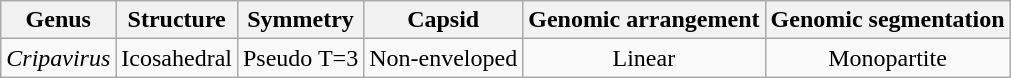<table class="wikitable sortable" style="text-align:center">
<tr>
<th>Genus</th>
<th>Structure</th>
<th>Symmetry</th>
<th>Capsid</th>
<th>Genomic arrangement</th>
<th>Genomic segmentation</th>
</tr>
<tr>
<td><em>Cripavirus</em></td>
<td>Icosahedral</td>
<td>Pseudo T=3</td>
<td>Non-enveloped</td>
<td>Linear</td>
<td>Monopartite</td>
</tr>
</table>
